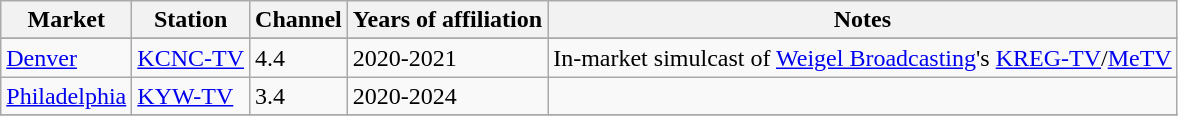<table class="wikitable sortable">
<tr>
<th>Market</th>
<th>Station</th>
<th>Channel</th>
<th>Years of affiliation</th>
<th>Notes</th>
</tr>
<tr style="vertical-align: top; text-align:left;">
</tr>
<tr>
<td><a href='#'>Denver</a></td>
<td><a href='#'>KCNC-TV</a></td>
<td>4.4</td>
<td>2020-2021</td>
<td>In-market simulcast of <a href='#'>Weigel Broadcasting</a>'s <a href='#'>KREG-TV</a>/<a href='#'>MeTV</a></td>
</tr>
<tr>
<td><a href='#'>Philadelphia</a></td>
<td><a href='#'>KYW-TV</a></td>
<td>3.4</td>
<td>2020-2024</td>
<td></td>
</tr>
<tr>
</tr>
</table>
